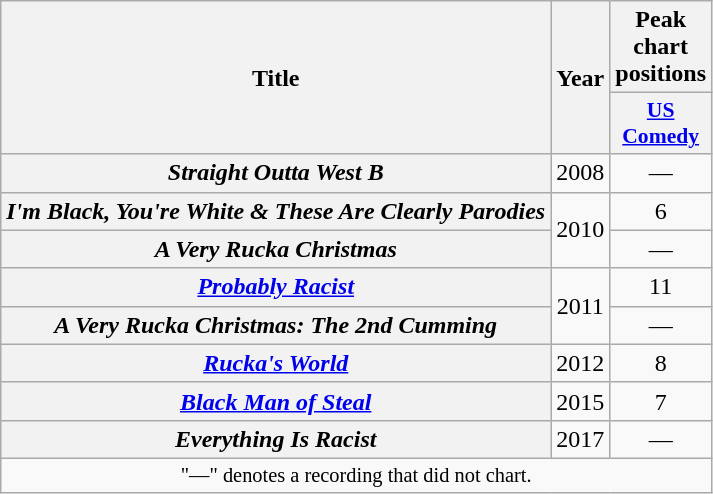<table class="wikitable plainrowheaders" style="text-align:center;">
<tr>
<th scope="col" rowspan="2">Title</th>
<th scope="col" rowspan="2">Year</th>
<th scope="col" colspan="1">Peak chart positions</th>
</tr>
<tr>
<th scope="col" style="width:3em;font-size:90%"><a href='#'>US Comedy</a><br></th>
</tr>
<tr>
<th scope="row"><em>Straight Outta West B</em></th>
<td>2008</td>
<td>—</td>
</tr>
<tr>
<th scope="row"><em>I'm Black, You're White & These Are Clearly Parodies</em></th>
<td rowspan="2">2010</td>
<td>6</td>
</tr>
<tr>
<th scope="row"><em>A Very Rucka Christmas</em></th>
<td>—</td>
</tr>
<tr>
<th scope="row"><em><a href='#'>Probably Racist</a></em></th>
<td rowspan="2">2011</td>
<td>11</td>
</tr>
<tr>
<th scope="row"><em>A Very Rucka Christmas: The 2nd Cumming</em></th>
<td>—</td>
</tr>
<tr>
<th scope="row"><em><a href='#'>Rucka's World</a></em></th>
<td>2012</td>
<td>8</td>
</tr>
<tr>
<th scope="row"><em><a href='#'>Black Man of Steal</a></em></th>
<td>2015</td>
<td>7</td>
</tr>
<tr>
<th scope="row"><em>Everything Is Racist</em></th>
<td>2017</td>
<td>—</td>
</tr>
<tr>
<td colspan="3" style="font-size:85%">"—" denotes a recording that did not chart.</td>
</tr>
</table>
